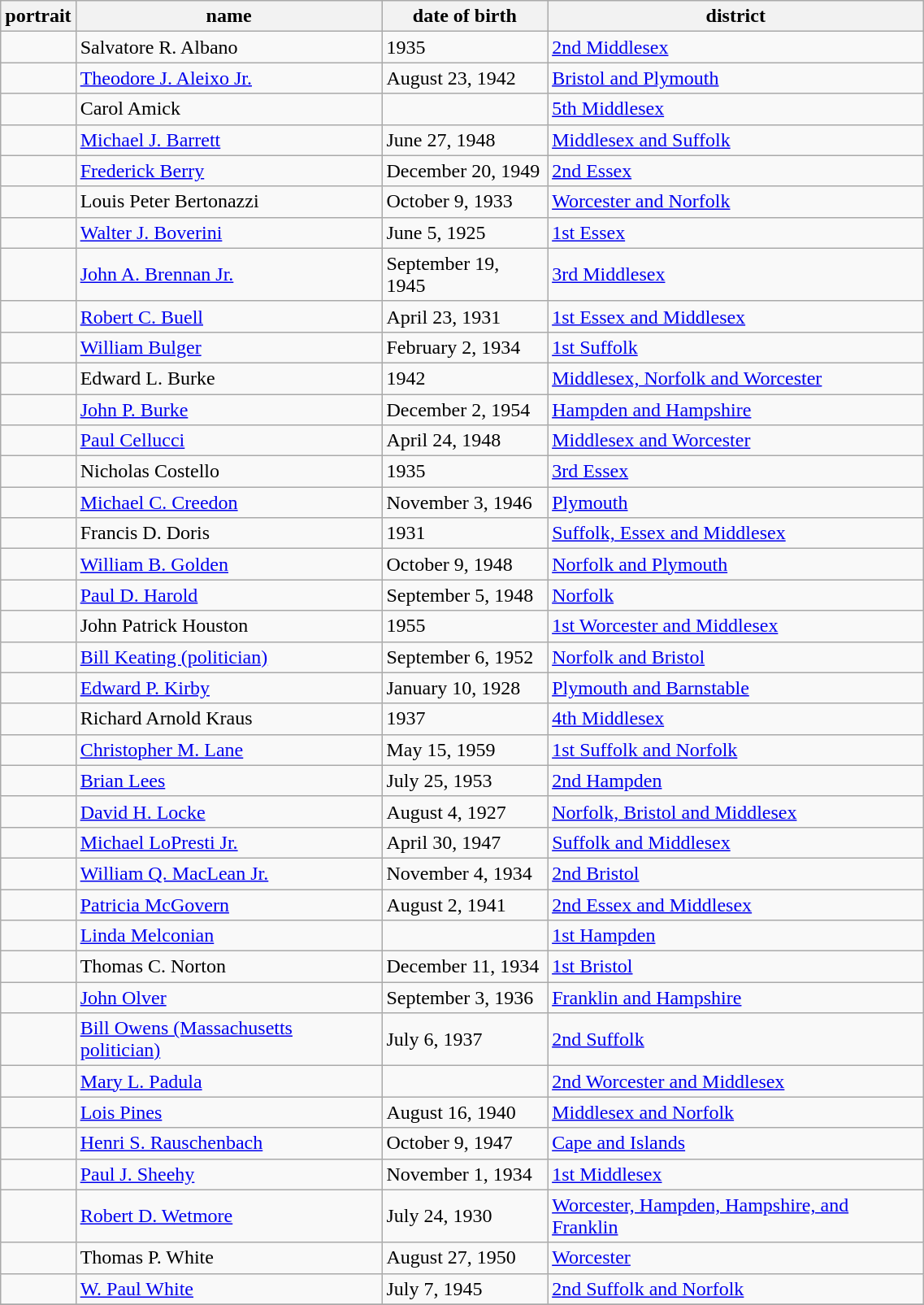<table class='wikitable sortable' style="width:60%">
<tr>
<th>portrait</th>
<th>name </th>
<th data-sort-type=date>date of birth </th>
<th>district </th>
</tr>
<tr>
<td></td>
<td>Salvatore R. Albano</td>
<td>1935</td>
<td><a href='#'>2nd Middlesex</a></td>
</tr>
<tr>
<td></td>
<td><a href='#'>Theodore J. Aleixo Jr.</a></td>
<td>August 23, 1942</td>
<td><a href='#'>Bristol and Plymouth</a></td>
</tr>
<tr>
<td></td>
<td>Carol Amick</td>
<td></td>
<td><a href='#'>5th Middlesex</a></td>
</tr>
<tr>
<td></td>
<td><a href='#'>Michael J. Barrett</a></td>
<td>June 27, 1948</td>
<td><a href='#'>Middlesex and Suffolk</a></td>
</tr>
<tr>
<td></td>
<td><a href='#'>Frederick Berry</a></td>
<td>December 20, 1949</td>
<td><a href='#'>2nd Essex</a></td>
</tr>
<tr>
<td></td>
<td>Louis Peter Bertonazzi</td>
<td>October 9, 1933</td>
<td><a href='#'>Worcester and Norfolk</a></td>
</tr>
<tr>
<td></td>
<td><a href='#'>Walter J. Boverini</a></td>
<td>June 5, 1925</td>
<td><a href='#'>1st Essex</a></td>
</tr>
<tr>
<td></td>
<td><a href='#'>John A. Brennan Jr.</a></td>
<td>September 19, 1945</td>
<td><a href='#'>3rd Middlesex</a></td>
</tr>
<tr>
<td></td>
<td><a href='#'>Robert C. Buell</a></td>
<td>April 23, 1931</td>
<td><a href='#'>1st Essex and Middlesex</a></td>
</tr>
<tr>
<td></td>
<td><a href='#'>William Bulger</a></td>
<td>February 2, 1934</td>
<td><a href='#'>1st Suffolk</a></td>
</tr>
<tr>
<td></td>
<td>Edward L. Burke</td>
<td>1942</td>
<td><a href='#'>Middlesex, Norfolk and Worcester</a></td>
</tr>
<tr>
<td></td>
<td><a href='#'>John P. Burke</a></td>
<td>December 2, 1954</td>
<td><a href='#'>Hampden and Hampshire</a></td>
</tr>
<tr>
<td></td>
<td><a href='#'>Paul Cellucci</a></td>
<td>April 24, 1948</td>
<td><a href='#'>Middlesex and Worcester</a></td>
</tr>
<tr>
<td></td>
<td>Nicholas Costello</td>
<td>1935</td>
<td><a href='#'>3rd Essex</a></td>
</tr>
<tr>
<td></td>
<td><a href='#'>Michael C. Creedon</a></td>
<td>November 3, 1946</td>
<td><a href='#'>Plymouth</a></td>
</tr>
<tr>
<td></td>
<td>Francis D. Doris</td>
<td>1931</td>
<td><a href='#'>Suffolk, Essex and Middlesex</a></td>
</tr>
<tr>
<td></td>
<td><a href='#'>William B. Golden</a></td>
<td>October 9, 1948</td>
<td><a href='#'>Norfolk and Plymouth</a></td>
</tr>
<tr>
<td></td>
<td><a href='#'>Paul D. Harold</a></td>
<td>September 5, 1948</td>
<td><a href='#'>Norfolk</a></td>
</tr>
<tr>
<td></td>
<td>John Patrick Houston</td>
<td>1955</td>
<td><a href='#'>1st Worcester and Middlesex</a></td>
</tr>
<tr>
<td></td>
<td><a href='#'>Bill Keating (politician)</a></td>
<td>September 6, 1952</td>
<td><a href='#'>Norfolk and Bristol</a></td>
</tr>
<tr>
<td></td>
<td><a href='#'>Edward P. Kirby</a></td>
<td>January 10, 1928</td>
<td><a href='#'>Plymouth and Barnstable</a></td>
</tr>
<tr>
<td></td>
<td>Richard Arnold Kraus</td>
<td>1937</td>
<td><a href='#'>4th Middlesex</a></td>
</tr>
<tr>
<td></td>
<td><a href='#'>Christopher M. Lane</a></td>
<td>May 15, 1959</td>
<td><a href='#'>1st Suffolk and Norfolk</a></td>
</tr>
<tr>
<td></td>
<td><a href='#'>Brian Lees</a></td>
<td>July 25, 1953</td>
<td><a href='#'>2nd Hampden</a></td>
</tr>
<tr>
<td></td>
<td><a href='#'>David H. Locke</a></td>
<td>August 4, 1927</td>
<td><a href='#'>Norfolk, Bristol and Middlesex</a></td>
</tr>
<tr>
<td></td>
<td><a href='#'>Michael LoPresti Jr.</a></td>
<td>April 30, 1947</td>
<td><a href='#'>Suffolk and Middlesex</a></td>
</tr>
<tr>
<td></td>
<td><a href='#'>William Q. MacLean Jr.</a></td>
<td>November 4, 1934</td>
<td><a href='#'>2nd Bristol</a></td>
</tr>
<tr>
<td></td>
<td><a href='#'>Patricia McGovern</a></td>
<td>August 2, 1941</td>
<td><a href='#'>2nd Essex and Middlesex</a></td>
</tr>
<tr>
<td></td>
<td><a href='#'>Linda Melconian</a></td>
<td></td>
<td><a href='#'>1st Hampden</a></td>
</tr>
<tr>
<td></td>
<td>Thomas C. Norton</td>
<td>December 11, 1934</td>
<td><a href='#'>1st Bristol</a></td>
</tr>
<tr>
<td></td>
<td><a href='#'>John Olver</a></td>
<td>September 3, 1936</td>
<td><a href='#'>Franklin and Hampshire</a></td>
</tr>
<tr>
<td></td>
<td><a href='#'>Bill Owens (Massachusetts politician)</a></td>
<td>July 6, 1937</td>
<td><a href='#'>2nd Suffolk</a></td>
</tr>
<tr>
<td></td>
<td><a href='#'>Mary L. Padula</a></td>
<td></td>
<td><a href='#'>2nd Worcester and Middlesex</a></td>
</tr>
<tr>
<td></td>
<td><a href='#'>Lois Pines</a></td>
<td>August 16, 1940</td>
<td><a href='#'>Middlesex and Norfolk</a></td>
</tr>
<tr>
<td></td>
<td><a href='#'>Henri S. Rauschenbach</a></td>
<td>October 9, 1947</td>
<td><a href='#'>Cape and Islands</a></td>
</tr>
<tr>
<td></td>
<td><a href='#'>Paul J. Sheehy</a></td>
<td>November 1, 1934</td>
<td><a href='#'>1st Middlesex</a></td>
</tr>
<tr>
<td></td>
<td><a href='#'>Robert D. Wetmore</a></td>
<td>July 24, 1930</td>
<td><a href='#'>Worcester, Hampden, Hampshire, and Franklin</a></td>
</tr>
<tr>
<td></td>
<td>Thomas P. White</td>
<td>August 27, 1950</td>
<td><a href='#'>Worcester</a></td>
</tr>
<tr>
<td></td>
<td><a href='#'>W. Paul White</a></td>
<td>July 7, 1945</td>
<td><a href='#'>2nd Suffolk and Norfolk</a></td>
</tr>
<tr>
</tr>
</table>
